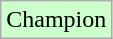<table class="wikitable">
<tr style="background:#cfc;">
<td>Champion</td>
</tr>
</table>
